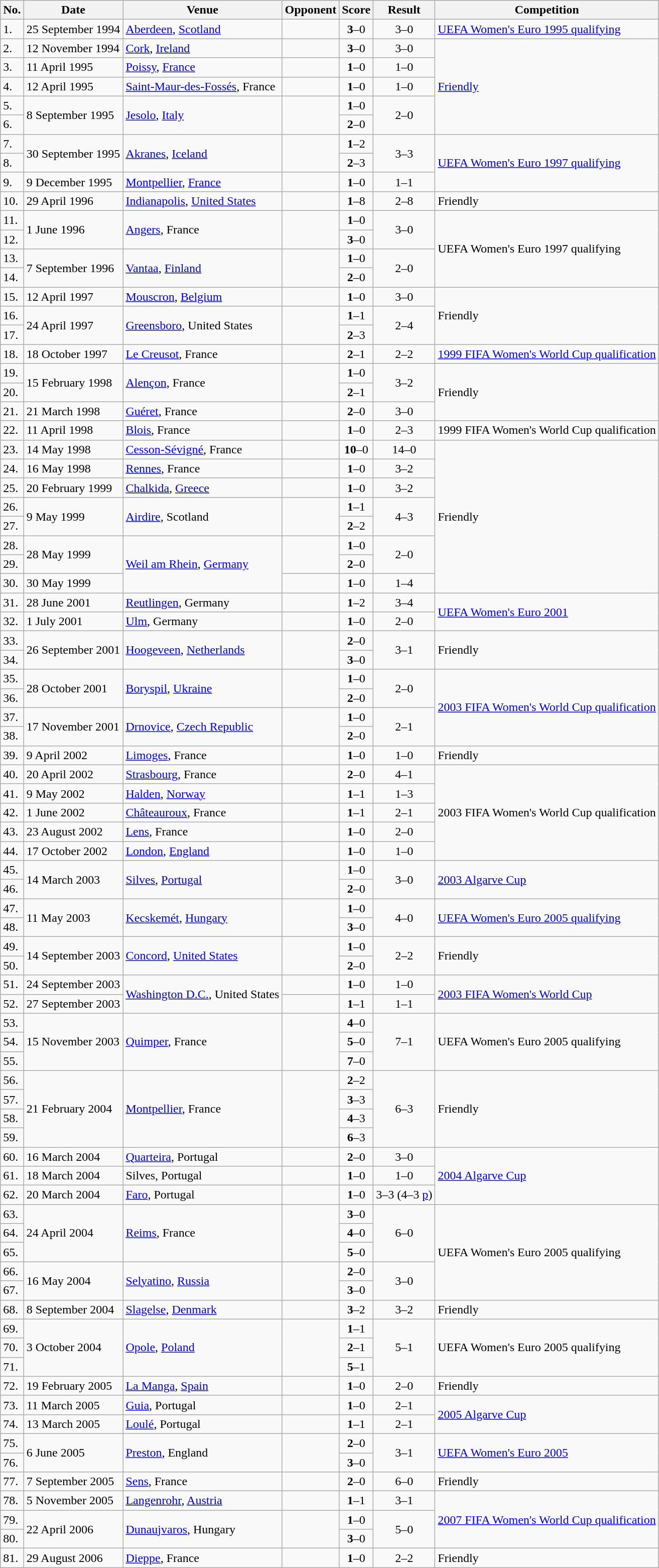<table class="wikitable">
<tr>
<th>No.</th>
<th>Date</th>
<th>Venue</th>
<th>Opponent</th>
<th>Score</th>
<th>Result</th>
<th>Competition</th>
</tr>
<tr>
<td>1.</td>
<td>25 September 1994</td>
<td><a href='#'>Aberdeen</a>, <a href='#'>Scotland</a></td>
<td></td>
<td align=center><strong>3</strong>–0</td>
<td align=center>3–0</td>
<td><a href='#'>UEFA Women's Euro 1995 qualifying</a></td>
</tr>
<tr>
<td>2.</td>
<td>12 November 1994</td>
<td><a href='#'>Cork</a>, <a href='#'>Ireland</a></td>
<td></td>
<td align=center><strong>3</strong>–0</td>
<td align=center>3–0</td>
<td rowspan=5><a href='#'>Friendly</a></td>
</tr>
<tr>
<td>3.</td>
<td>11 April 1995</td>
<td><a href='#'>Poissy</a>, <a href='#'>France</a></td>
<td></td>
<td align=center><strong>1</strong>–0</td>
<td align=center>1–0</td>
</tr>
<tr>
<td>4.</td>
<td>12 April 1995</td>
<td><a href='#'>Saint-Maur-des-Fossés</a>, France</td>
<td></td>
<td align=center><strong>1</strong>–0</td>
<td align=center>1–0</td>
</tr>
<tr>
<td>5.</td>
<td rowspan=2>8 September 1995</td>
<td rowspan=2><a href='#'>Jesolo</a>, <a href='#'>Italy</a></td>
<td rowspan=2></td>
<td align=center><strong>1</strong>–0</td>
<td rowspan=2 align=center>2–0</td>
</tr>
<tr>
<td>6.</td>
<td align=center><strong>2</strong>–0</td>
</tr>
<tr>
<td>7.</td>
<td rowspan=2>30 September 1995</td>
<td rowspan=2><a href='#'>Akranes</a>, <a href='#'>Iceland</a></td>
<td rowspan=2></td>
<td align=center><strong>1</strong>–2</td>
<td rowspan=2 align=center>3–3</td>
<td rowspan=3><a href='#'>UEFA Women's Euro 1997 qualifying</a></td>
</tr>
<tr>
<td>8.</td>
<td align=center><strong>2</strong>–3</td>
</tr>
<tr>
<td>9.</td>
<td>9 December 1995</td>
<td><a href='#'>Montpellier</a>, <a href='#'>France</a></td>
<td></td>
<td align=center><strong>1</strong>–0</td>
<td align=center>1–1</td>
</tr>
<tr>
<td>10.</td>
<td>29 April 1996</td>
<td><a href='#'>Indianapolis</a>, <a href='#'>United States</a></td>
<td></td>
<td align=center><strong>1</strong>–8</td>
<td align=center>2–8</td>
<td>Friendly</td>
</tr>
<tr>
<td>11.</td>
<td rowspan=2>1 June 1996</td>
<td rowspan=2><a href='#'>Angers</a>, France</td>
<td rowspan=2></td>
<td align=center><strong>1</strong>–0</td>
<td rowspan=2 align=center>3–0</td>
<td rowspan=4>UEFA Women's Euro 1997 qualifying</td>
</tr>
<tr>
<td>12.</td>
<td align=center><strong>3</strong>–0</td>
</tr>
<tr>
<td>13.</td>
<td rowspan=2>7 September 1996</td>
<td rowspan=2><a href='#'>Vantaa</a>, <a href='#'>Finland</a></td>
<td rowspan=2></td>
<td align=center><strong>1</strong>–0</td>
<td rowspan=2 align=center>2–0</td>
</tr>
<tr>
<td>14.</td>
<td align=center><strong>2</strong>–0</td>
</tr>
<tr>
<td>15.</td>
<td>12 April 1997</td>
<td><a href='#'>Mouscron</a>, <a href='#'>Belgium</a></td>
<td></td>
<td align=center><strong>1</strong>–0</td>
<td align=center>3–0</td>
<td rowspan=3>Friendly</td>
</tr>
<tr>
<td>16.</td>
<td rowspan=2>24 April 1997</td>
<td rowspan=2><a href='#'>Greensboro</a>, United States</td>
<td rowspan=2></td>
<td align=center><strong>1</strong>–1</td>
<td rowspan=2 align=center>2–4</td>
</tr>
<tr>
<td>17.</td>
<td align=center><strong>2</strong>–3</td>
</tr>
<tr>
<td>18.</td>
<td>18 October 1997</td>
<td><a href='#'>Le Creusot</a>, France</td>
<td></td>
<td align=center><strong>2</strong>–1</td>
<td align=center>2–2</td>
<td><a href='#'>1999 FIFA Women's World Cup qualification</a></td>
</tr>
<tr>
<td>19.</td>
<td rowspan=2>15 February 1998</td>
<td rowspan=2><a href='#'>Alençon</a>, France</td>
<td rowspan=2></td>
<td align=center><strong>1</strong>–0</td>
<td rowspan=2 align=center>3–2</td>
<td rowspan=3>Friendly</td>
</tr>
<tr>
<td>20.</td>
<td align=center><strong>2</strong>–1</td>
</tr>
<tr>
<td>21.</td>
<td>21 March 1998</td>
<td><a href='#'>Guéret</a>, France</td>
<td></td>
<td align=center><strong>2</strong>–0</td>
<td align=center>3–0</td>
</tr>
<tr>
<td>22.</td>
<td>11 April 1998</td>
<td><a href='#'>Blois</a>, France</td>
<td></td>
<td align=center><strong>1</strong>–0</td>
<td align=center>2–3</td>
<td>1999 FIFA Women's World Cup qualification</td>
</tr>
<tr>
<td>23.</td>
<td>14 May 1998</td>
<td><a href='#'>Cesson-Sévigné</a>, France</td>
<td></td>
<td align=center><strong>10</strong>–0</td>
<td align=center>14–0</td>
<td rowspan=8>Friendly</td>
</tr>
<tr>
<td>24.</td>
<td>16 May 1998</td>
<td><a href='#'>Rennes</a>, France</td>
<td></td>
<td align=center><strong>1</strong>–0</td>
<td align=center>3–2</td>
</tr>
<tr>
<td>25.</td>
<td>20 February 1999</td>
<td><a href='#'>Chalkida</a>, <a href='#'>Greece</a></td>
<td></td>
<td align=center><strong>1</strong>–0</td>
<td align=center>3–2</td>
</tr>
<tr>
<td>26.</td>
<td rowspan=2>9 May 1999</td>
<td rowspan=2><a href='#'>Airdire</a>, Scotland</td>
<td rowspan=2></td>
<td align=center><strong>1</strong>–1</td>
<td rowspan=2 align=center>4–3</td>
</tr>
<tr>
<td>27.</td>
<td align=center><strong>2</strong>–2</td>
</tr>
<tr>
<td>28.</td>
<td rowspan=2>28 May 1999</td>
<td rowspan=3><a href='#'>Weil am Rhein</a>, <a href='#'>Germany</a></td>
<td rowspan=2></td>
<td align=center><strong>1</strong>–0</td>
<td rowspan=2 align=center>2–0</td>
</tr>
<tr>
<td>29.</td>
<td align=center><strong>2</strong>–0</td>
</tr>
<tr>
<td>30.</td>
<td>30 May 1999</td>
<td></td>
<td align=center><strong>1</strong>–0</td>
<td align=center>1–4</td>
</tr>
<tr>
<td>31.</td>
<td>28 June 2001</td>
<td><a href='#'>Reutlingen</a>, Germany</td>
<td></td>
<td align=center><strong>1</strong>–2</td>
<td align=center>3–4</td>
<td rowspan=2><a href='#'>UEFA Women's Euro 2001</a></td>
</tr>
<tr>
<td>32.</td>
<td>1 July 2001</td>
<td><a href='#'>Ulm</a>, Germany</td>
<td></td>
<td align=center><strong>1</strong>–0</td>
<td align=center>2–0</td>
</tr>
<tr>
<td>33.</td>
<td rowspan=2>26 September 2001</td>
<td rowspan=2><a href='#'>Hoogeveen</a>, <a href='#'>Netherlands</a></td>
<td rowspan=2></td>
<td align=center><strong>2</strong>–0</td>
<td rowspan=2 align=center>3–1</td>
<td rowspan=2>Friendly</td>
</tr>
<tr>
<td>34.</td>
<td align=center><strong>3</strong>–0</td>
</tr>
<tr>
<td>35.</td>
<td rowspan=2>28 October 2001</td>
<td rowspan=2><a href='#'>Boryspil</a>, <a href='#'>Ukraine</a></td>
<td rowspan=2></td>
<td align=center><strong>1</strong>–0</td>
<td rowspan=2 align=center>2–0</td>
<td rowspan=4><a href='#'>2003 FIFA Women's World Cup qualification</a></td>
</tr>
<tr>
<td>36.</td>
<td align=center><strong>2</strong>–0</td>
</tr>
<tr>
<td>37.</td>
<td rowspan=2>17 November 2001</td>
<td rowspan=2><a href='#'>Drnovice</a>, <a href='#'>Czech Republic</a></td>
<td rowspan=2></td>
<td align=center><strong>1</strong>–0</td>
<td rowspan=2 align=center>2–1</td>
</tr>
<tr>
<td>38.</td>
<td align=center><strong>2</strong>–0</td>
</tr>
<tr>
<td>39.</td>
<td>9 April 2002</td>
<td><a href='#'>Limoges</a>, France</td>
<td></td>
<td align=center><strong>1</strong>–0</td>
<td align=center>1–0</td>
<td>Friendly</td>
</tr>
<tr>
<td>40.</td>
<td>20 April 2002</td>
<td><a href='#'>Strasbourg</a>, France</td>
<td></td>
<td align=center><strong>2</strong>–0</td>
<td align=center>4–1</td>
<td rowspan=5>2003 FIFA Women's World Cup qualification</td>
</tr>
<tr>
<td>41.</td>
<td>9 May 2002</td>
<td><a href='#'>Halden</a>, <a href='#'>Norway</a></td>
<td></td>
<td align=center><strong>1</strong>–1</td>
<td align=center>1–3</td>
</tr>
<tr>
<td>42.</td>
<td>1 June 2002</td>
<td><a href='#'>Châteauroux</a>, France</td>
<td></td>
<td align=center><strong>1</strong>–1</td>
<td align=center>2–1</td>
</tr>
<tr>
<td>43.</td>
<td>23 August 2002</td>
<td><a href='#'>Lens</a>, France</td>
<td></td>
<td align=center><strong>1</strong>–0</td>
<td align=center>2–0</td>
</tr>
<tr>
<td>44.</td>
<td>17 October 2002</td>
<td><a href='#'>London</a>, <a href='#'>England</a></td>
<td></td>
<td align=center><strong>1</strong>–0</td>
<td align=center>1–0</td>
</tr>
<tr>
<td>45.</td>
<td rowspan=2>14 March 2003</td>
<td rowspan=2><a href='#'>Silves</a>, <a href='#'>Portugal</a></td>
<td rowspan=2></td>
<td align=center><strong>1</strong>–0</td>
<td rowspan=2 align=center>3–0</td>
<td rowspan=2><a href='#'>2003 Algarve Cup</a></td>
</tr>
<tr>
<td>46.</td>
<td align=center><strong>2</strong>–0</td>
</tr>
<tr>
<td>47.</td>
<td rowspan=2>11 May 2003</td>
<td rowspan=2><a href='#'>Kecskemét</a>, <a href='#'>Hungary</a></td>
<td rowspan=2></td>
<td align=center><strong>1</strong>–0</td>
<td rowspan=2 align=center>4–0</td>
<td rowspan=2><a href='#'>UEFA Women's Euro 2005 qualifying</a></td>
</tr>
<tr>
<td>48.</td>
<td align=center><strong>3</strong>–0</td>
</tr>
<tr>
<td>49.</td>
<td rowspan=2>14 September 2003</td>
<td rowspan=2><a href='#'>Concord</a>, <a href='#'>United States</a></td>
<td rowspan=2></td>
<td align=center><strong>1</strong>–0</td>
<td rowspan=2 align=center>2–2</td>
<td rowspan=2>Friendly</td>
</tr>
<tr>
<td>50.</td>
<td align=center><strong>2</strong>–0</td>
</tr>
<tr>
<td>51.</td>
<td>24 September 2003</td>
<td rowspan=2><a href='#'>Washington D.C.</a>, United States</td>
<td></td>
<td align=center><strong>1</strong>–0</td>
<td align=center>1–0</td>
<td rowspan=2><a href='#'>2003 FIFA Women's World Cup</a></td>
</tr>
<tr>
<td>52.</td>
<td>27 September 2003</td>
<td></td>
<td align=center><strong>1</strong>–1</td>
<td align=center>1–1</td>
</tr>
<tr>
<td>53.</td>
<td rowspan=3>15 November 2003</td>
<td rowspan=3><a href='#'>Quimper</a>, France</td>
<td rowspan=3></td>
<td align=center><strong>4</strong>–0</td>
<td rowspan=3 align=center>7–1</td>
<td rowspan=3>UEFA Women's Euro 2005 qualifying</td>
</tr>
<tr>
<td>54.</td>
<td align=center><strong>5</strong>–0</td>
</tr>
<tr>
<td>55.</td>
<td align=center><strong>7</strong>–0</td>
</tr>
<tr>
<td>56.</td>
<td rowspan=4>21 February 2004</td>
<td rowspan=4><a href='#'>Montpellier</a>, France</td>
<td rowspan=4></td>
<td align=center><strong>2</strong>–2</td>
<td rowspan=4 align=center>6–3</td>
<td rowspan=4>Friendly</td>
</tr>
<tr>
<td>57.</td>
<td align=center><strong>3</strong>–3</td>
</tr>
<tr>
<td>58.</td>
<td align=center><strong>4</strong>–3</td>
</tr>
<tr>
<td>59.</td>
<td align=center><strong>6</strong>–3</td>
</tr>
<tr>
<td>60.</td>
<td>16 March 2004</td>
<td><a href='#'>Quarteira</a>, Portugal</td>
<td></td>
<td align=center><strong>2</strong>–0</td>
<td align=center>3–0</td>
<td rowspan=3><a href='#'>2004 Algarve Cup</a></td>
</tr>
<tr>
<td>61.</td>
<td>18 March 2004</td>
<td>Silves, Portugal</td>
<td></td>
<td align=center><strong>1</strong>–0</td>
<td align=center>1–0</td>
</tr>
<tr>
<td>62.</td>
<td>20 March 2004</td>
<td><a href='#'>Faro</a>, Portugal</td>
<td></td>
<td align=center><strong>1</strong>–0</td>
<td align=center>3–3 (4–3 <a href='#'>p</a>)</td>
</tr>
<tr>
<td>63.</td>
<td rowspan=3>24 April 2004</td>
<td rowspan=3><a href='#'>Reims</a>, France</td>
<td rowspan=3></td>
<td align=center><strong>3</strong>–0</td>
<td rowspan=3 align=center>6–0</td>
<td rowspan=5>UEFA Women's Euro 2005 qualifying</td>
</tr>
<tr>
<td>64.</td>
<td align=center><strong>4</strong>–0</td>
</tr>
<tr>
<td>65.</td>
<td align=center><strong>5</strong>–0</td>
</tr>
<tr>
<td>66.</td>
<td rowspan=2>16 May 2004</td>
<td rowspan=2><a href='#'>Selyatino</a>, <a href='#'>Russia</a></td>
<td rowspan=2></td>
<td align=center><strong>2</strong>–0</td>
<td rowspan=2 align=center>3–0</td>
</tr>
<tr>
<td>67.</td>
<td align=center><strong>3</strong>–0</td>
</tr>
<tr>
<td>68.</td>
<td>8 September 2004</td>
<td><a href='#'>Slagelse</a>, <a href='#'>Denmark</a></td>
<td></td>
<td align=center><strong>3</strong>–2</td>
<td align=center>3–2</td>
<td>Friendly</td>
</tr>
<tr>
<td>69.</td>
<td rowspan=3>3 October 2004</td>
<td rowspan=3><a href='#'>Opole</a>, <a href='#'>Poland</a></td>
<td rowspan=3></td>
<td align=center><strong>1</strong>–1</td>
<td rowspan=3 align=center>5–1</td>
<td rowspan=3>UEFA Women's Euro 2005 qualifying</td>
</tr>
<tr>
<td>70.</td>
<td align=center><strong>2</strong>–1</td>
</tr>
<tr>
<td>71.</td>
<td align=center><strong>5</strong>–1</td>
</tr>
<tr>
<td>72.</td>
<td>19 February 2005</td>
<td><a href='#'>La Manga</a>, <a href='#'>Spain</a></td>
<td></td>
<td align=center><strong>1</strong>–0</td>
<td align=center>2–0</td>
<td>Friendly</td>
</tr>
<tr>
<td>73.</td>
<td>11 March 2005</td>
<td><a href='#'>Guia</a>, Portugal</td>
<td></td>
<td align=center><strong>1</strong>–0</td>
<td align=center>2–1</td>
<td rowspan=2><a href='#'>2005 Algarve Cup</a></td>
</tr>
<tr>
<td>74.</td>
<td>13 March 2005</td>
<td><a href='#'>Loulé</a>, Portugal</td>
<td></td>
<td align=center><strong>1</strong>–1</td>
<td align=center>2–1</td>
</tr>
<tr>
<td>75.</td>
<td rowspan=2>6 June 2005</td>
<td rowspan=2><a href='#'>Preston</a>, England</td>
<td rowspan=2></td>
<td align=center><strong>2</strong>–0</td>
<td rowspan=2 align=center>3–1</td>
<td rowspan=2><a href='#'>UEFA Women's Euro 2005</a></td>
</tr>
<tr>
<td>76.</td>
<td align=center><strong>3</strong>–0</td>
</tr>
<tr>
<td>77.</td>
<td>7 September 2005</td>
<td><a href='#'>Sens</a>, France</td>
<td></td>
<td align=center><strong>2</strong>–0</td>
<td align=center>6–0</td>
<td>Friendly</td>
</tr>
<tr>
<td>78.</td>
<td>5 November 2005</td>
<td><a href='#'>Langenrohr</a>, <a href='#'>Austria</a></td>
<td></td>
<td align=center><strong>1</strong>–1</td>
<td align=center>3–1</td>
<td rowspan=3><a href='#'>2007 FIFA Women's World Cup qualification</a></td>
</tr>
<tr>
<td>79.</td>
<td rowspan=2>22 April 2006</td>
<td rowspan=2><a href='#'>Dunaujvaros</a>, Hungary</td>
<td rowspan=2></td>
<td align=center><strong>1</strong>–0</td>
<td rowspan=2 align=center>5–0</td>
</tr>
<tr>
<td>80.</td>
<td align=center><strong>3</strong>–0</td>
</tr>
<tr>
<td>81.</td>
<td>29 August 2006</td>
<td><a href='#'>Dieppe</a>, France</td>
<td></td>
<td align=center><strong>1</strong>–0</td>
<td align=center>2–2</td>
<td>Friendly</td>
</tr>
</table>
